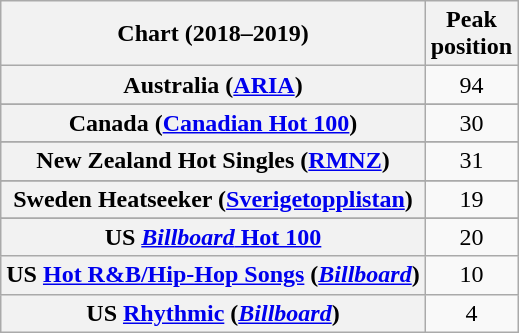<table class="wikitable sortable plainrowheaders" style="text-align:center">
<tr>
<th scope="col">Chart (2018–2019)</th>
<th scope="col">Peak<br> position</th>
</tr>
<tr>
<th scope="row">Australia (<a href='#'>ARIA</a>)</th>
<td>94</td>
</tr>
<tr>
</tr>
<tr>
<th scope="row">Canada (<a href='#'>Canadian Hot 100</a>)</th>
<td>30</td>
</tr>
<tr>
</tr>
<tr>
<th scope="row">New Zealand Hot Singles (<a href='#'>RMNZ</a>)</th>
<td>31</td>
</tr>
<tr>
</tr>
<tr>
<th scope="row">Sweden Heatseeker (<a href='#'>Sverigetopplistan</a>)</th>
<td>19</td>
</tr>
<tr>
</tr>
<tr>
<th scope="row">US <a href='#'><em>Billboard</em> Hot 100</a></th>
<td>20</td>
</tr>
<tr>
<th scope="row">US <a href='#'>Hot R&B/Hip-Hop Songs</a> (<em><a href='#'>Billboard</a></em>)</th>
<td>10</td>
</tr>
<tr>
<th scope="row">US <a href='#'>Rhythmic</a> (<em><a href='#'>Billboard</a></em>)</th>
<td>4</td>
</tr>
</table>
